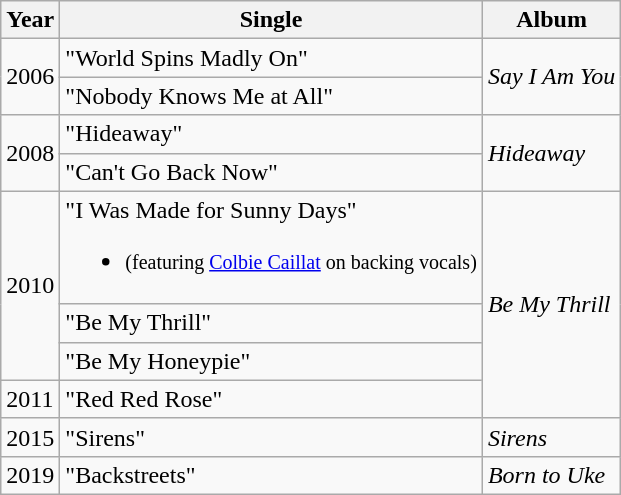<table class="wikitable">
<tr>
<th>Year</th>
<th>Single</th>
<th>Album</th>
</tr>
<tr>
<td rowspan="2">2006</td>
<td>"World Spins Madly On"</td>
<td rowspan="2"><em>Say I Am You</em></td>
</tr>
<tr>
<td>"Nobody Knows Me at All"</td>
</tr>
<tr>
<td rowspan="2">2008</td>
<td>"Hideaway"</td>
<td rowspan="2"><em>Hideaway</em></td>
</tr>
<tr>
<td>"Can't Go Back Now"</td>
</tr>
<tr>
<td rowspan="3">2010</td>
<td>"I Was Made for Sunny Days"<br><ul><li><small>(featuring <a href='#'>Colbie Caillat</a> on backing vocals)</small></li></ul></td>
<td rowspan="4"><em>Be My Thrill</em></td>
</tr>
<tr>
<td>"Be My Thrill"</td>
</tr>
<tr>
<td>"Be My Honeypie"</td>
</tr>
<tr>
<td>2011</td>
<td>"Red Red Rose"</td>
</tr>
<tr>
<td>2015</td>
<td>"Sirens"</td>
<td><em>Sirens</em></td>
</tr>
<tr>
<td>2019</td>
<td>"Backstreets"</td>
<td><em>Born to Uke</em></td>
</tr>
</table>
